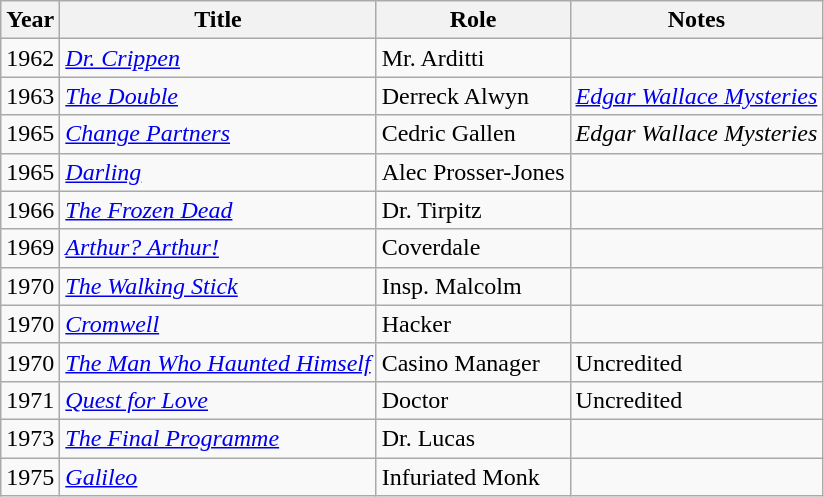<table class="wikitable">
<tr>
<th>Year</th>
<th>Title</th>
<th>Role</th>
<th>Notes</th>
</tr>
<tr>
<td>1962</td>
<td><em><a href='#'>Dr. Crippen</a></em></td>
<td>Mr. Arditti</td>
<td></td>
</tr>
<tr>
<td>1963</td>
<td><em><a href='#'>The Double</a></em></td>
<td>Derreck Alwyn</td>
<td><em><a href='#'>Edgar Wallace Mysteries</a></em></td>
</tr>
<tr>
<td>1965</td>
<td><em><a href='#'>Change Partners</a></em></td>
<td>Cedric Gallen</td>
<td><em>Edgar Wallace Mysteries</em></td>
</tr>
<tr>
<td>1965</td>
<td><em><a href='#'>Darling</a></em></td>
<td>Alec Prosser-Jones</td>
<td></td>
</tr>
<tr>
<td>1966</td>
<td><em><a href='#'>The Frozen Dead</a></em></td>
<td>Dr. Tirpitz</td>
<td></td>
</tr>
<tr>
<td>1969</td>
<td><em><a href='#'>Arthur? Arthur!</a></em></td>
<td>Coverdale</td>
<td></td>
</tr>
<tr>
<td>1970</td>
<td><em><a href='#'>The Walking Stick</a></em></td>
<td>Insp. Malcolm</td>
<td></td>
</tr>
<tr>
<td>1970</td>
<td><em><a href='#'>Cromwell</a></em></td>
<td>Hacker</td>
<td></td>
</tr>
<tr>
<td>1970</td>
<td><em><a href='#'>The Man Who Haunted Himself</a></em></td>
<td>Casino Manager</td>
<td>Uncredited</td>
</tr>
<tr>
<td>1971</td>
<td><em><a href='#'>Quest for Love</a></em></td>
<td>Doctor</td>
<td>Uncredited</td>
</tr>
<tr>
<td>1973</td>
<td><em><a href='#'>The Final Programme</a></em></td>
<td>Dr. Lucas</td>
<td></td>
</tr>
<tr>
<td>1975</td>
<td><em><a href='#'>Galileo</a></em></td>
<td>Infuriated Monk</td>
<td></td>
</tr>
</table>
